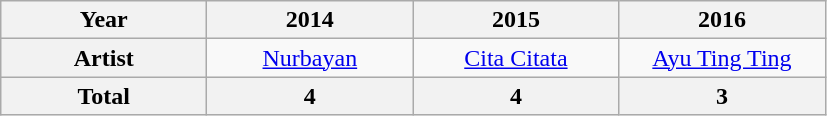<table class="wikitable">
<tr>
<th style="width:130px;">Year</th>
<th style="width:130px;">2014</th>
<th style="width:130px;">2015</th>
<th style="width:130px;">2016</th>
</tr>
<tr align=center>
<th>Artist</th>
<td><a href='#'>Nurbayan</a></td>
<td><a href='#'>Cita Citata</a></td>
<td><a href='#'>Ayu Ting Ting</a></td>
</tr>
<tr align=center>
<th>Total</th>
<th>4</th>
<th>4</th>
<th>3</th>
</tr>
</table>
